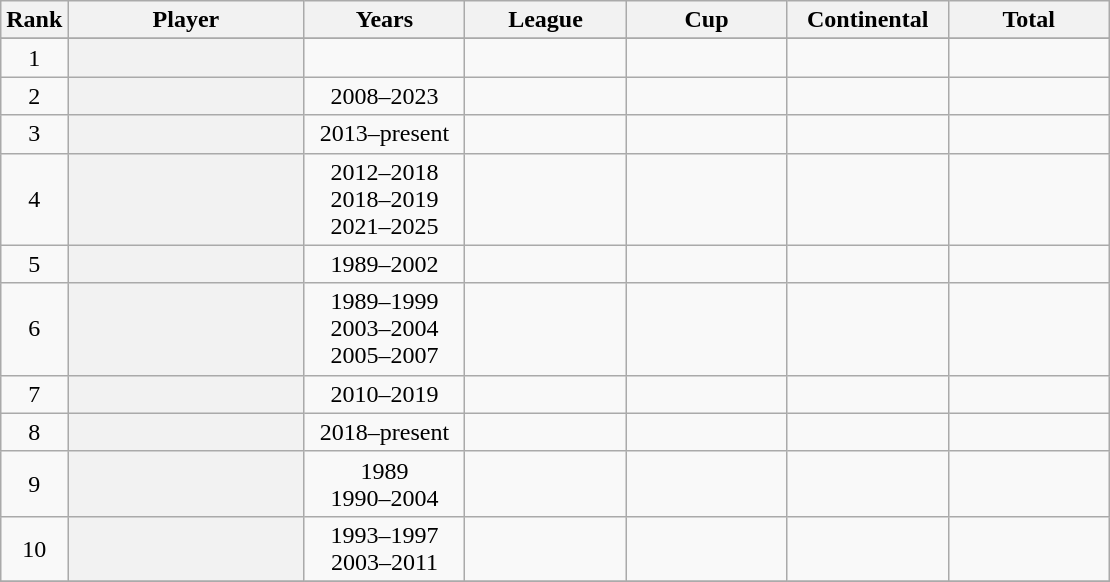<table class="wikitable plainrowheaders sortable" style="text-align: center;">
<tr>
<th scope=col>Rank</th>
<th scope=col width="150px">Player</th>
<th scope=col width="100px">Years</th>
<th scope=col width="100px">League</th>
<th scope=col width="100px">Cup</th>
<th scope=col width="100px">Continental</th>
<th scope=col width="100px">Total</th>
</tr>
<tr>
</tr>
<tr>
<td>1</td>
<th scope=row style="text-align:left;"> </th>
<td></td>
<td></td>
<td></td>
<td></td>
<td></td>
</tr>
<tr>
<td>2</td>
<th scope=row style="text-align:left;"> </th>
<td>2008–2023</td>
<td></td>
<td></td>
<td></td>
<td></td>
</tr>
<tr>
<td>3</td>
<th scope=row style="text-align:left;"> <strong></strong></th>
<td>2013–present</td>
<td></td>
<td></td>
<td></td>
<td></td>
</tr>
<tr>
<td>4</td>
<th scope=row style="text-align:left;"> </th>
<td>2012–2018<br>2018–2019<br>2021–2025</td>
<td></td>
<td></td>
<td></td>
<td></td>
</tr>
<tr>
<td>5</td>
<th scope=row style="text-align:left;"> </th>
<td>1989–2002</td>
<td></td>
<td></td>
<td></td>
<td></td>
</tr>
<tr>
<td>6</td>
<th scope=row style="text-align:left;"> </th>
<td>1989–1999<br>2003–2004<br>2005–2007</td>
<td></td>
<td></td>
<td></td>
<td></td>
</tr>
<tr>
<td>7</td>
<th scope=row style="text-align:left;"> </th>
<td>2010–2019</td>
<td></td>
<td></td>
<td></td>
<td></td>
</tr>
<tr>
<td>8</td>
<th scope=row> <strong></strong></th>
<td>2018–present</td>
<td></td>
<td></td>
<td></td>
<td></td>
</tr>
<tr>
<td>9</td>
<th scope=row style="text-align:left;"> </th>
<td>1989<br>1990–2004</td>
<td></td>
<td></td>
<td></td>
<td></td>
</tr>
<tr>
<td>10</td>
<th scope=row style="text-align:left;"> </th>
<td>1993–1997<br>2003–2011</td>
<td></td>
<td></td>
<td></td>
<td></td>
</tr>
<tr>
</tr>
</table>
